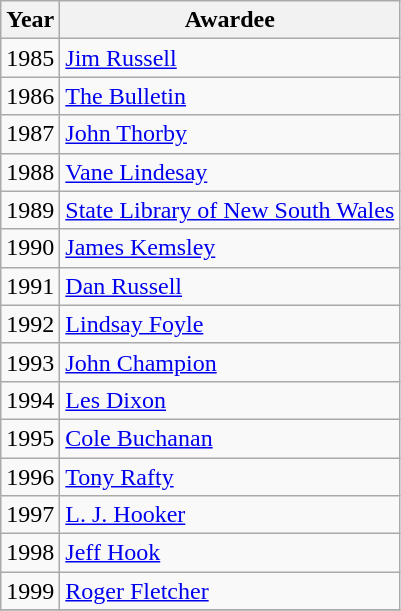<table class="wikitable">
<tr>
<th align="left">Year</th>
<th align="left">Awardee</th>
</tr>
<tr>
<td align="left">1985</td>
<td align="centr"><a href='#'>Jim Russell</a></td>
</tr>
<tr>
<td align="left">1986</td>
<td align="centr"><a href='#'>The Bulletin</a></td>
</tr>
<tr>
<td align="left">1987</td>
<td align="centr"><a href='#'>John Thorby</a></td>
</tr>
<tr>
<td align="left">1988</td>
<td align="centr"><a href='#'>Vane Lindesay</a></td>
</tr>
<tr>
<td align="left">1989</td>
<td align="centr"><a href='#'>State Library of New South Wales</a></td>
</tr>
<tr>
<td align="left">1990</td>
<td align="centr"><a href='#'>James Kemsley</a></td>
</tr>
<tr>
<td align="left">1991</td>
<td align="centr"><a href='#'>Dan Russell</a></td>
</tr>
<tr>
<td align="left">1992</td>
<td align="centr"><a href='#'>Lindsay Foyle</a></td>
</tr>
<tr>
<td align="left">1993</td>
<td align="centr"><a href='#'>John Champion</a></td>
</tr>
<tr>
<td align="left">1994</td>
<td align="centr"><a href='#'>Les Dixon</a></td>
</tr>
<tr>
<td align="left">1995</td>
<td align="centr"><a href='#'>Cole Buchanan</a></td>
</tr>
<tr>
<td align="left">1996</td>
<td align="centr"><a href='#'>Tony Rafty</a></td>
</tr>
<tr>
<td align="left">1997</td>
<td align="centr"><a href='#'>L. J. Hooker</a></td>
</tr>
<tr>
<td align="left">1998</td>
<td align="centr"><a href='#'>Jeff Hook</a></td>
</tr>
<tr>
<td align="left">1999</td>
<td align="centr"><a href='#'>Roger Fletcher</a></td>
</tr>
<tr>
</tr>
</table>
